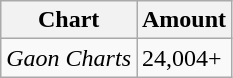<table class="wikitable">
<tr>
<th>Chart</th>
<th>Amount</th>
</tr>
<tr>
<td><em>Gaon Charts</em></td>
<td>24,004+</td>
</tr>
</table>
